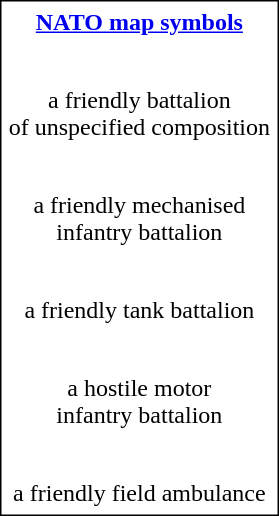<table class="floatright" style="border:1px solid black; background:white;float: right;text-align: center" cellpadding="3">
<tr>
<th><a href='#'>NATO map symbols</a></th>
</tr>
<tr>
<td><br></td>
</tr>
<tr>
<td>a friendly battalion<br> of unspecified composition</td>
</tr>
<tr>
<td><br></td>
</tr>
<tr>
<td>a friendly mechanised<br> infantry battalion</td>
</tr>
<tr>
<td><br></td>
</tr>
<tr>
<td>a friendly tank battalion</td>
</tr>
<tr>
<td><br></td>
</tr>
<tr>
<td>a hostile motor<br> infantry battalion</td>
</tr>
<tr>
<td><br></td>
</tr>
<tr>
<td>a friendly field ambulance</td>
</tr>
</table>
